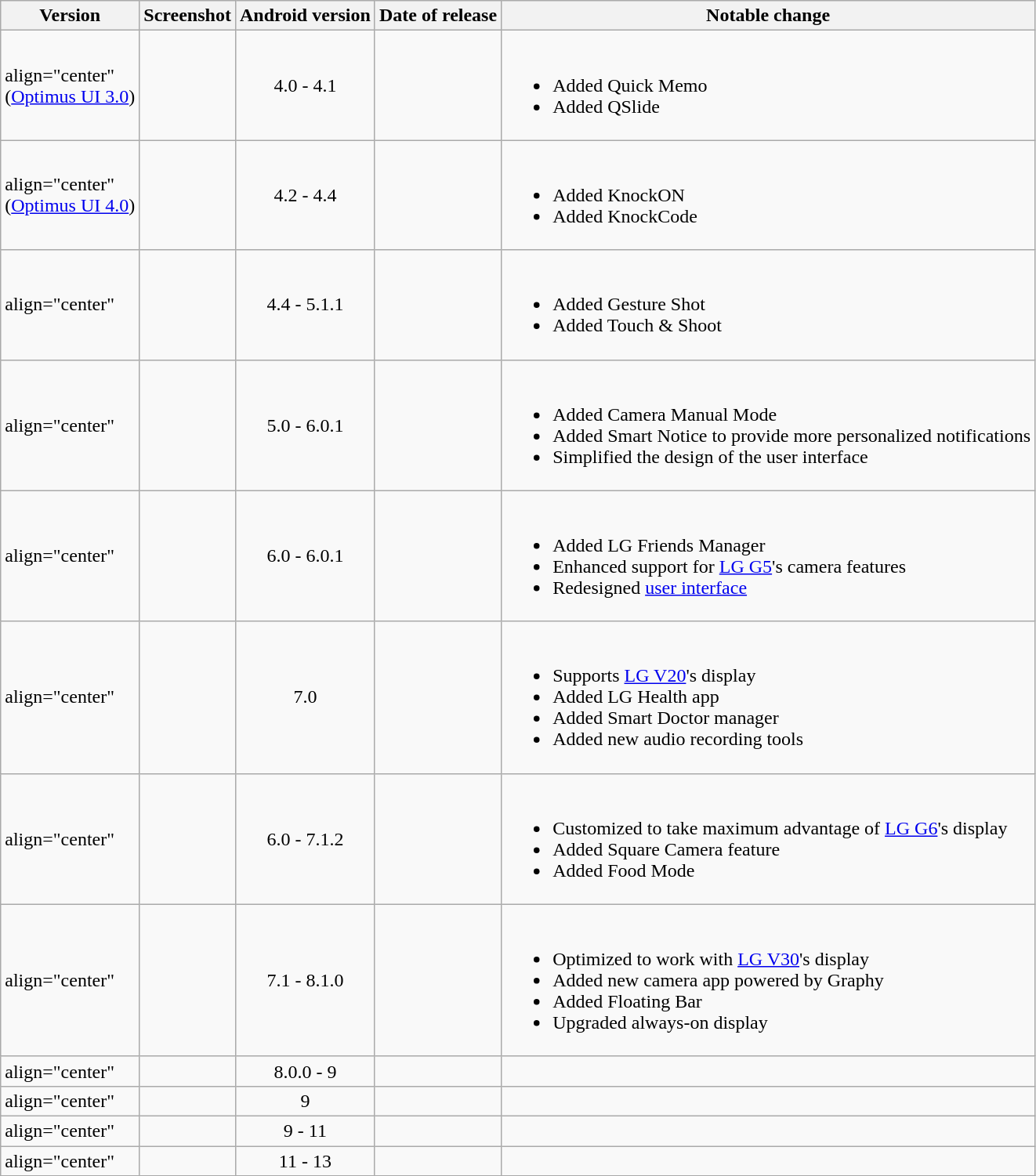<table class="wikitable sortable mw-collapsible mw-no-collapsible">
<tr>
<th>Version</th>
<th>Screenshot</th>
<th>Android version</th>
<th>Date of release</th>
<th>Notable change</th>
</tr>
<tr>
<td>align="center" <br>(<a href='#'>Optimus UI 3.0</a>)</td>
<td><div></div></td>
<td style="text-align: center;">4.0 - 4.1<br></td>
<td></td>
<td><br><ul><li>Added Quick Memo</li><li>Added QSlide</li></ul></td>
</tr>
<tr>
<td>align="center" <br>(<a href='#'>Optimus UI 4.0</a>)</td>
<td><div></div></td>
<td style="text-align: center;">4.2 - 4.4 <br></td>
<td></td>
<td><br><ul><li>Added KnockON</li><li>Added KnockCode</li></ul></td>
</tr>
<tr>
<td>align="center" </td>
<td><div></div></td>
<td style="text-align: center;">4.4 - 5.1.1</td>
<td></td>
<td><br><ul><li>Added Gesture Shot</li><li>Added Touch & Shoot</li></ul></td>
</tr>
<tr>
<td>align="center" </td>
<td></td>
<td style="text-align: center;">5.0 - 6.0.1</td>
<td></td>
<td><br><ul><li>Added Camera Manual Mode</li><li>Added Smart Notice to provide more personalized notifications</li><li>Simplified the design of the user interface</li></ul></td>
</tr>
<tr>
<td>align="center" </td>
<td><div></div></td>
<td style="text-align: center;">6.0 - 6.0.1</td>
<td></td>
<td><br><ul><li>Added LG Friends Manager</li><li>Enhanced support for <a href='#'>LG G5</a>'s camera features</li><li>Redesigned <a href='#'>user interface</a></li></ul></td>
</tr>
<tr>
<td>align="center" </td>
<td><div></div></td>
<td style="text-align: center;">7.0</td>
<td></td>
<td><br><ul><li>Supports <a href='#'>LG V20</a>'s display</li><li>Added LG Health app</li><li>Added Smart Doctor manager</li><li>Added new audio recording tools</li></ul></td>
</tr>
<tr>
<td>align="center" </td>
<td><div></div></td>
<td style="text-align: center;">6.0 - 7.1.2</td>
<td></td>
<td><br><ul><li>Customized to take maximum advantage of <a href='#'>LG G6</a>'s display</li><li>Added Square Camera feature</li><li>Added Food Mode</li></ul></td>
</tr>
<tr>
<td>align="center" </td>
<td><div></div></td>
<td style="text-align: center;">7.1 - 8.1.0</td>
<td></td>
<td><br><ul><li>Optimized to work with <a href='#'>LG V30</a>'s display</li><li>Added new camera app powered by Graphy</li><li>Added Floating Bar</li><li>Upgraded always-on display</li></ul></td>
</tr>
<tr>
<td>align="center" </td>
<td><div></div></td>
<td style="text-align: center;">8.0.0 - 9</td>
<td></td>
<td></td>
</tr>
<tr>
<td>align="center" </td>
<td><div></div></td>
<td style="text-align: center;">9</td>
<td></td>
<td></td>
</tr>
<tr>
<td>align="center" </td>
<td><div></div></td>
<td style="text-align: center;">9 - 11</td>
<td></td>
<td></td>
</tr>
<tr>
<td>align="center" </td>
<td><div></div></td>
<td style="text-align: center;">11 - 13</td>
<td></td>
<td></td>
</tr>
<tr>
</tr>
</table>
